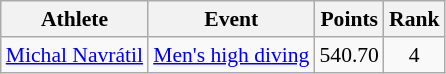<table class=wikitable style="font-size:90%;">
<tr>
<th>Athlete</th>
<th>Event</th>
<th>Points</th>
<th>Rank</th>
</tr>
<tr align=center>
<td align=left><a href='#'>Michal Navrátil</a></td>
<td align=left><a href='#'>Men's high diving</a></td>
<td>540.70</td>
<td>4</td>
</tr>
</table>
